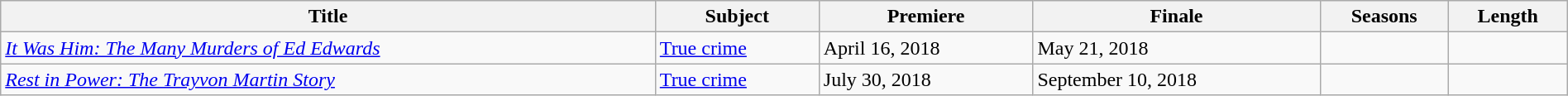<table class="wikitable sortable" style="width:100%;">
<tr>
<th>Title</th>
<th>Subject</th>
<th>Premiere</th>
<th>Finale</th>
<th>Seasons</th>
<th>Length</th>
</tr>
<tr>
<td><em><a href='#'>It Was Him: The Many Murders of Ed Edwards</a></em></td>
<td><a href='#'>True crime</a></td>
<td>April 16, 2018</td>
<td>May 21, 2018</td>
<td></td>
<td></td>
</tr>
<tr>
<td><em><a href='#'>Rest in Power: The Trayvon Martin Story</a></em></td>
<td><a href='#'>True crime</a></td>
<td>July 30, 2018</td>
<td>September 10, 2018</td>
<td></td>
<td></td>
</tr>
</table>
